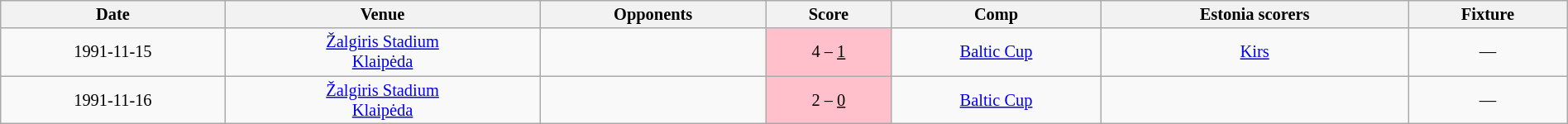<table class="wikitable" style="font-size:85%; text-align:center;" width="100%">
<tr>
<th>Date</th>
<th>Venue</th>
<th>Opponents</th>
<th>Score</th>
<th>Comp</th>
<th>Estonia scorers</th>
<th>Fixture</th>
</tr>
<tr>
<td>1991-11-15</td>
<td><a href='#'>Žalgiris Stadium</a><br> <a href='#'>Klaipėda</a></td>
<td></td>
<td bgcolor="pink">4 – <u>1</u></td>
<td><a href='#'>Baltic Cup</a></td>
<td><a href='#'>Kirs</a> </td>
<td>—</td>
</tr>
<tr>
<td>1991-11-16</td>
<td><a href='#'>Žalgiris Stadium</a><br> <a href='#'>Klaipėda</a></td>
<td></td>
<td bgcolor="pink">2 – <u>0</u></td>
<td><a href='#'>Baltic Cup</a></td>
<td></td>
<td>—</td>
</tr>
</table>
